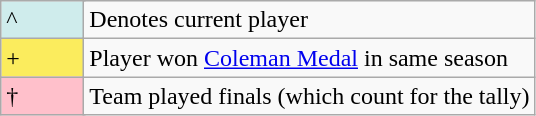<table class="wikitable">
<tr>
<td colspan="2" style="background-color:#CFECEC; width:3em">^</td>
<td>Denotes current player</td>
</tr>
<tr>
<td style="background-color:#FBEC5D; width:3em">+</td>
<td colspan="2">Player won <a href='#'>Coleman Medal</a> in same season</td>
</tr>
<tr>
<td colspan="2" style="background-color:#FFC0CB; width:3em">†</td>
<td>Team played finals (which count for the tally)</td>
</tr>
</table>
